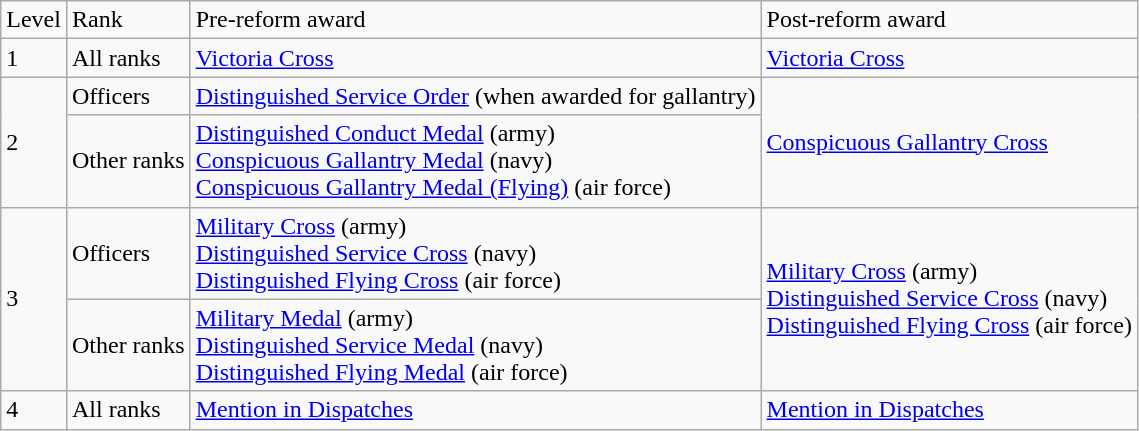<table class="wikitable">
<tr>
<td>Level</td>
<td>Rank</td>
<td>Pre-reform award</td>
<td>Post-reform award</td>
</tr>
<tr>
<td>1</td>
<td>All ranks</td>
<td><a href='#'>Victoria Cross</a></td>
<td><a href='#'>Victoria Cross</a></td>
</tr>
<tr>
<td rowspan="2">2</td>
<td>Officers</td>
<td><a href='#'>Distinguished Service Order</a> (when awarded for gallantry)</td>
<td rowspan="2"><a href='#'>Conspicuous Gallantry Cross</a></td>
</tr>
<tr>
<td>Other ranks</td>
<td><a href='#'>Distinguished Conduct Medal</a> (army)<br><a href='#'>Conspicuous Gallantry Medal</a> (navy)<br><a href='#'>Conspicuous Gallantry Medal (Flying)</a> (air force)</td>
</tr>
<tr>
<td rowspan="2">3</td>
<td>Officers</td>
<td><a href='#'>Military Cross</a> (army)<br><a href='#'>Distinguished Service Cross</a> (navy)<br><a href='#'>Distinguished Flying Cross</a> (air force)</td>
<td rowspan="2"><a href='#'>Military Cross</a> (army)<br><a href='#'>Distinguished Service Cross</a> (navy)<br><a href='#'>Distinguished Flying Cross</a> (air force)</td>
</tr>
<tr>
<td>Other ranks</td>
<td><a href='#'>Military Medal</a> (army)<br><a href='#'>Distinguished Service Medal</a> (navy)<br><a href='#'>Distinguished Flying Medal</a> (air force)</td>
</tr>
<tr>
<td>4</td>
<td>All ranks</td>
<td><a href='#'>Mention in Dispatches</a></td>
<td><a href='#'>Mention in Dispatches</a></td>
</tr>
</table>
